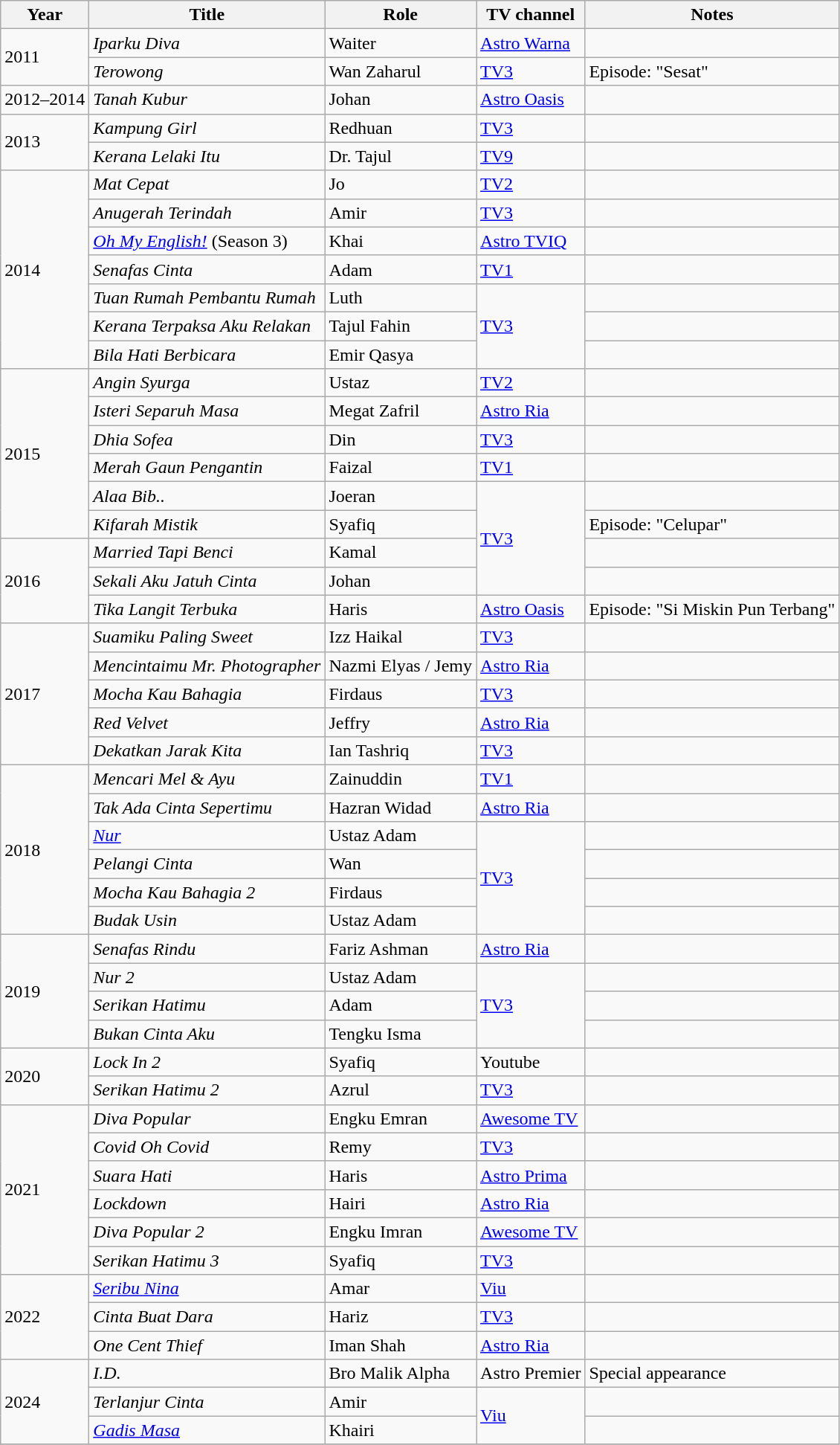<table class="wikitable">
<tr>
<th>Year</th>
<th>Title</th>
<th>Role</th>
<th>TV channel</th>
<th>Notes</th>
</tr>
<tr>
<td rowspan="2">2011</td>
<td><em>Iparku Diva</em></td>
<td>Waiter</td>
<td><a href='#'>Astro Warna</a></td>
<td></td>
</tr>
<tr>
<td><em>Terowong</em></td>
<td>Wan Zaharul</td>
<td><a href='#'>TV3</a></td>
<td>Episode: "Sesat"</td>
</tr>
<tr>
<td>2012–2014</td>
<td><em>Tanah Kubur</em></td>
<td>Johan</td>
<td><a href='#'>Astro Oasis</a></td>
<td></td>
</tr>
<tr>
<td rowspan="2">2013</td>
<td><em>Kampung Girl</em></td>
<td>Redhuan</td>
<td><a href='#'>TV3</a></td>
<td></td>
</tr>
<tr>
<td><em>Kerana Lelaki Itu</em></td>
<td>Dr. Tajul</td>
<td><a href='#'>TV9</a></td>
<td></td>
</tr>
<tr>
<td rowspan="7">2014</td>
<td><em>Mat Cepat</em></td>
<td>Jo</td>
<td><a href='#'>TV2</a></td>
<td></td>
</tr>
<tr>
<td><em>Anugerah Terindah</em></td>
<td>Amir</td>
<td><a href='#'>TV3</a></td>
<td></td>
</tr>
<tr>
<td><em><a href='#'>Oh My English!</a></em> (Season 3)</td>
<td>Khai</td>
<td><a href='#'>Astro TVIQ</a></td>
<td></td>
</tr>
<tr>
<td><em>Senafas Cinta</em></td>
<td>Adam</td>
<td><a href='#'>TV1</a></td>
<td></td>
</tr>
<tr>
<td><em>Tuan Rumah Pembantu Rumah</em></td>
<td>Luth</td>
<td rowspan="3"><a href='#'>TV3</a></td>
<td></td>
</tr>
<tr>
<td><em>Kerana Terpaksa Aku Relakan</em></td>
<td>Tajul Fahin</td>
<td></td>
</tr>
<tr>
<td><em>Bila Hati Berbicara</em></td>
<td>Emir Qasya</td>
<td></td>
</tr>
<tr>
<td rowspan="6">2015</td>
<td><em>Angin Syurga</em></td>
<td>Ustaz</td>
<td><a href='#'>TV2</a></td>
<td></td>
</tr>
<tr>
<td><em>Isteri Separuh Masa</em></td>
<td>Megat Zafril</td>
<td><a href='#'>Astro Ria</a></td>
<td></td>
</tr>
<tr>
<td><em>Dhia Sofea</em></td>
<td>Din</td>
<td><a href='#'>TV3</a></td>
<td></td>
</tr>
<tr>
<td><em>Merah Gaun Pengantin</em></td>
<td>Faizal</td>
<td><a href='#'>TV1</a></td>
<td></td>
</tr>
<tr>
<td><em>Alaa Bib..</em></td>
<td>Joeran</td>
<td rowspan="4"><a href='#'>TV3</a></td>
<td></td>
</tr>
<tr>
<td><em>Kifarah Mistik</em></td>
<td>Syafiq</td>
<td>Episode: "Celupar"</td>
</tr>
<tr>
<td rowspan="3">2016</td>
<td><em>Married Tapi Benci</em></td>
<td>Kamal</td>
<td></td>
</tr>
<tr>
<td><em>Sekali Aku Jatuh Cinta</em></td>
<td>Johan</td>
<td></td>
</tr>
<tr>
<td><em>Tika Langit Terbuka</em></td>
<td>Haris</td>
<td><a href='#'>Astro Oasis</a></td>
<td>Episode: "Si Miskin Pun Terbang"</td>
</tr>
<tr>
<td rowspan="5">2017</td>
<td><em>Suamiku Paling Sweet</em></td>
<td>Izz Haikal</td>
<td><a href='#'>TV3</a></td>
<td></td>
</tr>
<tr>
<td><em>Mencintaimu Mr. Photographer</em></td>
<td>Nazmi Elyas / Jemy</td>
<td><a href='#'>Astro Ria</a></td>
<td></td>
</tr>
<tr>
<td><em>Mocha Kau Bahagia</em></td>
<td>Firdaus</td>
<td><a href='#'>TV3</a></td>
<td></td>
</tr>
<tr>
<td><em>Red Velvet</em></td>
<td>Jeffry</td>
<td><a href='#'>Astro Ria</a></td>
<td></td>
</tr>
<tr>
<td><em>Dekatkan Jarak Kita</em></td>
<td>Ian Tashriq</td>
<td><a href='#'>TV3</a></td>
<td></td>
</tr>
<tr>
<td rowspan="6">2018</td>
<td><em>Mencari Mel & Ayu</em></td>
<td>Zainuddin</td>
<td><a href='#'>TV1</a></td>
<td></td>
</tr>
<tr>
<td><em>Tak Ada Cinta Sepertimu</em></td>
<td>Hazran Widad</td>
<td><a href='#'>Astro Ria</a></td>
<td></td>
</tr>
<tr>
<td><em><a href='#'>Nur</a></em></td>
<td>Ustaz Adam</td>
<td rowspan="4"><a href='#'>TV3</a></td>
<td></td>
</tr>
<tr>
<td><em>Pelangi Cinta</em></td>
<td>Wan</td>
<td></td>
</tr>
<tr>
<td><em>Mocha Kau Bahagia 2</em></td>
<td>Firdaus</td>
<td></td>
</tr>
<tr>
<td><em>Budak Usin</em></td>
<td>Ustaz Adam</td>
<td></td>
</tr>
<tr>
<td rowspan="4">2019</td>
<td><em>Senafas Rindu</em></td>
<td>Fariz Ashman</td>
<td><a href='#'>Astro Ria</a></td>
<td></td>
</tr>
<tr>
<td><em>Nur 2</em></td>
<td>Ustaz Adam</td>
<td rowspan="3"><a href='#'>TV3</a></td>
<td></td>
</tr>
<tr>
<td><em>Serikan Hatimu</em></td>
<td>Adam</td>
<td></td>
</tr>
<tr>
<td><em>Bukan Cinta Aku</em></td>
<td>Tengku Isma</td>
<td></td>
</tr>
<tr>
<td rowspan="2">2020</td>
<td><em>Lock In 2</em></td>
<td>Syafiq</td>
<td>Youtube</td>
<td></td>
</tr>
<tr>
<td><em>Serikan Hatimu 2</em></td>
<td>Azrul</td>
<td><a href='#'>TV3</a></td>
<td></td>
</tr>
<tr>
<td rowspan="6">2021</td>
<td><em>Diva Popular</em></td>
<td>Engku Emran</td>
<td><a href='#'>Awesome TV</a></td>
<td></td>
</tr>
<tr>
<td><em>Covid Oh Covid</em></td>
<td>Remy</td>
<td><a href='#'>TV3</a></td>
<td></td>
</tr>
<tr>
<td><em>Suara Hati</em></td>
<td>Haris</td>
<td><a href='#'>Astro Prima</a></td>
<td></td>
</tr>
<tr>
<td><em>Lockdown</em></td>
<td>Hairi</td>
<td><a href='#'>Astro Ria</a></td>
<td></td>
</tr>
<tr>
<td><em>Diva Popular 2</em></td>
<td>Engku Imran</td>
<td><a href='#'>Awesome TV</a></td>
<td></td>
</tr>
<tr>
<td><em>Serikan Hatimu 3</em></td>
<td>Syafiq</td>
<td><a href='#'>TV3</a></td>
<td></td>
</tr>
<tr>
<td rowspan="3">2022</td>
<td><em><a href='#'>Seribu Nina</a></em></td>
<td>Amar</td>
<td><a href='#'>Viu</a></td>
<td></td>
</tr>
<tr>
<td><em>Cinta Buat Dara</em></td>
<td>Hariz</td>
<td><a href='#'>TV3</a></td>
<td></td>
</tr>
<tr>
<td><em>One Cent Thief</em></td>
<td>Iman Shah</td>
<td><a href='#'>Astro Ria</a></td>
<td></td>
</tr>
<tr>
<td rowspan="3">2024</td>
<td><em>I.D.</em></td>
<td>Bro Malik Alpha</td>
<td>Astro Premier</td>
<td>Special appearance</td>
</tr>
<tr>
<td><em>Terlanjur Cinta</em></td>
<td>Amir</td>
<td rowspan="2"><a href='#'>Viu</a></td>
<td></td>
</tr>
<tr>
<td><em><a href='#'>Gadis Masa</a></em></td>
<td>Khairi</td>
<td></td>
</tr>
<tr>
</tr>
</table>
